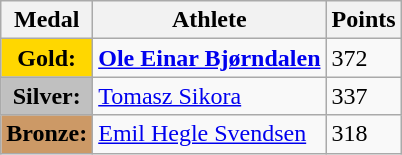<table class="wikitable">
<tr>
<th><strong>Medal</strong></th>
<th><strong>Athlete</strong></th>
<th><strong>Points</strong></th>
</tr>
<tr>
<td style="text-align:center;background-color:gold;"><strong>Gold:</strong></td>
<td> <strong><a href='#'>Ole Einar Bjørndalen</a></strong></td>
<td>372</td>
</tr>
<tr>
<td style="text-align:center;background-color:silver;"><strong>Silver:</strong></td>
<td> <a href='#'>Tomasz Sikora</a></td>
<td>337</td>
</tr>
<tr>
<td style="text-align:center;background-color:#CC9966;"><strong>Bronze:</strong></td>
<td> <a href='#'>Emil Hegle Svendsen</a></td>
<td>318</td>
</tr>
</table>
